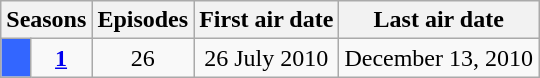<table class="wikitable">
<tr>
<th colspan="2">Seasons</th>
<th>Episodes</th>
<th>First air date</th>
<th>Last air date</th>
</tr>
<tr>
<td style="background:#3366FF; color:#100; text-align:center;"></td>
<td style="text-align: center;"><strong><a href='#'>1</a></strong></td>
<td style="text-align: center;">26</td>
<td style="text-align: center;">26 July 2010</td>
<td style="text-align: center;">December 13, 2010</td>
</tr>
</table>
